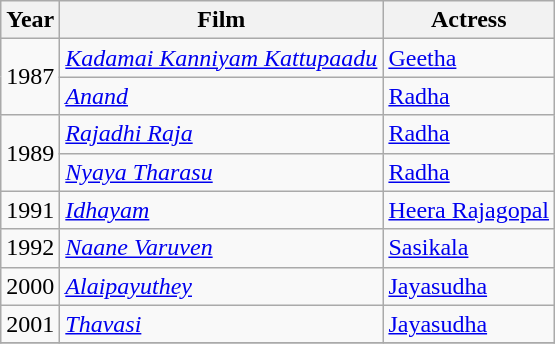<table class="wikitable sortable">
<tr>
<th>Year</th>
<th>Film</th>
<th>Actress</th>
</tr>
<tr>
<td rowspan="2">1987</td>
<td><em><a href='#'>Kadamai Kanniyam Kattupaadu</a></em></td>
<td><a href='#'>Geetha</a></td>
</tr>
<tr>
<td><a href='#'><em>Anand</em></a></td>
<td><a href='#'>Radha</a></td>
</tr>
<tr>
<td rowspan="2">1989</td>
<td><a href='#'><em>Rajadhi Raja</em></a></td>
<td><a href='#'>Radha</a></td>
</tr>
<tr>
<td><em><a href='#'>Nyaya Tharasu</a></em></td>
<td><a href='#'>Radha</a></td>
</tr>
<tr>
<td>1991</td>
<td><a href='#'><em>Idhayam</em></a></td>
<td><a href='#'>Heera Rajagopal</a></td>
</tr>
<tr>
<td>1992</td>
<td><a href='#'><em>Naane Varuven</em></a></td>
<td><a href='#'>Sasikala</a></td>
</tr>
<tr>
<td>2000</td>
<td><em><a href='#'>Alaipayuthey</a></em></td>
<td><a href='#'>Jayasudha</a></td>
</tr>
<tr>
<td>2001</td>
<td><em><a href='#'>Thavasi</a></em></td>
<td><a href='#'>Jayasudha</a></td>
</tr>
<tr>
</tr>
</table>
